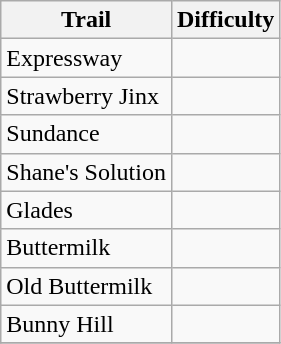<table class="wikitable">
<tr>
<th>Trail</th>
<th>Difficulty</th>
</tr>
<tr>
<td>Expressway</td>
<td align="center"></td>
</tr>
<tr>
<td>Strawberry Jinx</td>
<td align="center"></td>
</tr>
<tr>
<td>Sundance</td>
<td align="center"></td>
</tr>
<tr>
<td>Shane's Solution</td>
<td align="center"></td>
</tr>
<tr>
<td>Glades</td>
<td align="center"></td>
</tr>
<tr>
<td>Buttermilk</td>
<td align="center"></td>
</tr>
<tr>
<td>Old Buttermilk</td>
<td align="center"></td>
</tr>
<tr>
<td>Bunny Hill</td>
<td align="center"></td>
</tr>
<tr>
</tr>
</table>
